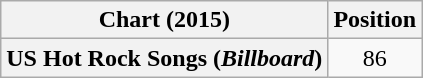<table class="wikitable plainrowheaders" style="text-align:center">
<tr>
<th scope="col">Chart (2015)</th>
<th scope="col">Position</th>
</tr>
<tr>
<th scope="row">US Hot Rock Songs (<em>Billboard</em>)</th>
<td>86</td>
</tr>
</table>
